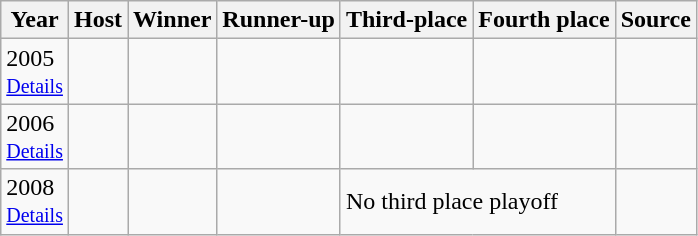<table class="wikitable">
<tr>
<th>Year</th>
<th>Host</th>
<th>Winner</th>
<th>Runner-up</th>
<th>Third-place</th>
<th>Fourth place</th>
<th>Source</th>
</tr>
<tr>
<td>2005<br><small><a href='#'>Details</a></small></td>
<td></td>
<td></td>
<td></td>
<td></td>
<td></td>
<td></td>
</tr>
<tr>
<td>2006<br><small><a href='#'>Details</a></small></td>
<td></td>
<td></td>
<td></td>
<td></td>
<td></td>
<td></td>
</tr>
<tr>
<td>2008<br><small><a href='#'>Details</a></small></td>
<td></td>
<td></td>
<td></td>
<td colspan="2">No third place playoff</td>
<td></td>
</tr>
</table>
